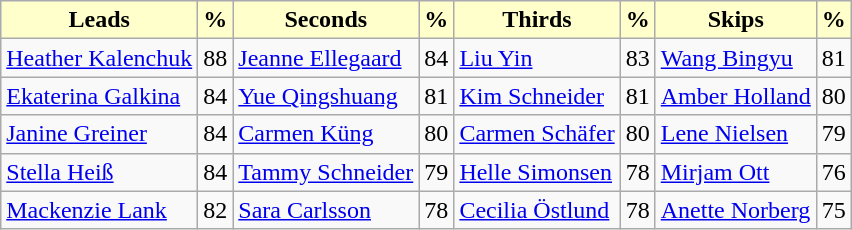<table class="wikitable">
<tr align=center bgcolor="#ffffcc">
<td><strong>Leads</strong></td>
<td><strong>%</strong></td>
<td><strong>Seconds</strong></td>
<td><strong>%</strong></td>
<td><strong>Thirds</strong></td>
<td><strong>%</strong></td>
<td><strong>Skips</strong></td>
<td><strong>%</strong></td>
</tr>
<tr>
<td> <a href='#'>Heather Kalenchuk</a></td>
<td>88</td>
<td> <a href='#'>Jeanne Ellegaard</a></td>
<td>84</td>
<td> <a href='#'>Liu Yin</a></td>
<td>83</td>
<td> <a href='#'>Wang Bingyu</a></td>
<td>81</td>
</tr>
<tr>
<td> <a href='#'>Ekaterina Galkina</a></td>
<td>84</td>
<td> <a href='#'>Yue Qingshuang</a></td>
<td>81</td>
<td> <a href='#'>Kim Schneider</a></td>
<td>81</td>
<td> <a href='#'>Amber Holland</a></td>
<td>80</td>
</tr>
<tr>
<td> <a href='#'>Janine Greiner</a></td>
<td>84</td>
<td> <a href='#'>Carmen Küng</a></td>
<td>80</td>
<td> <a href='#'>Carmen Schäfer</a></td>
<td>80</td>
<td> <a href='#'>Lene Nielsen</a></td>
<td>79</td>
</tr>
<tr>
<td> <a href='#'>Stella Heiß</a></td>
<td>84</td>
<td> <a href='#'>Tammy Schneider</a></td>
<td>79</td>
<td> <a href='#'>Helle Simonsen</a></td>
<td>78</td>
<td> <a href='#'>Mirjam Ott</a></td>
<td>76</td>
</tr>
<tr>
<td> <a href='#'>Mackenzie Lank</a></td>
<td>82</td>
<td> <a href='#'>Sara Carlsson</a></td>
<td>78</td>
<td> <a href='#'>Cecilia Östlund</a></td>
<td>78</td>
<td> <a href='#'>Anette Norberg</a></td>
<td>75</td>
</tr>
</table>
